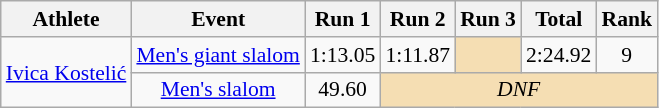<table class="wikitable" style="font-size:90%">
<tr>
<th>Athlete</th>
<th>Event</th>
<th>Run 1</th>
<th>Run 2</th>
<th>Run 3</th>
<th>Total</th>
<th>Rank</th>
</tr>
<tr>
<td rowspan="2"><a href='#'>Ivica Kostelić</a></td>
<td align="center"><a href='#'>Men's giant slalom</a></td>
<td align="center">1:13.05</td>
<td align="center">1:11.87</td>
<td colspan="1" bgcolor="wheat"></td>
<td align="center">2:24.92</td>
<td align="center">9</td>
</tr>
<tr>
<td align="center"><a href='#'>Men's slalom</a></td>
<td align="center">49.60</td>
<td align="center" colspan="4" bgcolor="wheat"><em>DNF</em></td>
</tr>
</table>
